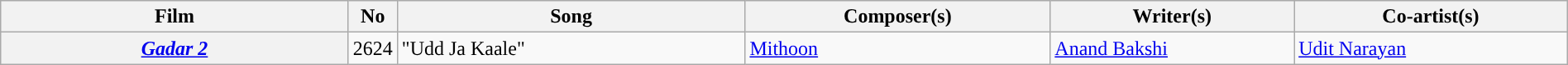<table class="wikitable plainrowheaders" width="100%" textcolor:#000;">
<tr style="background:#b0e0e66;">
<th scope="col" width=23%><strong>Film</strong></th>
<th><strong>No</strong></th>
<th scope="col" width=23%><strong>Song</strong></th>
<th scope="col" width=20%><strong>Composer(s)</strong></th>
<th scope="col" width=16%><strong>Writer(s)</strong></th>
<th scope="col" width=18%><strong>Co-artist(s)</strong></th>
</tr>
<tr>
<th><em><a href='#'>Gadar 2</a></em></th>
<td>2624</td>
<td>"Udd Ja Kaale"</td>
<td><a href='#'>Mithoon</a></td>
<td><a href='#'>Anand Bakshi</a></td>
<td><a href='#'>Udit Narayan</a></td>
</tr>
</table>
